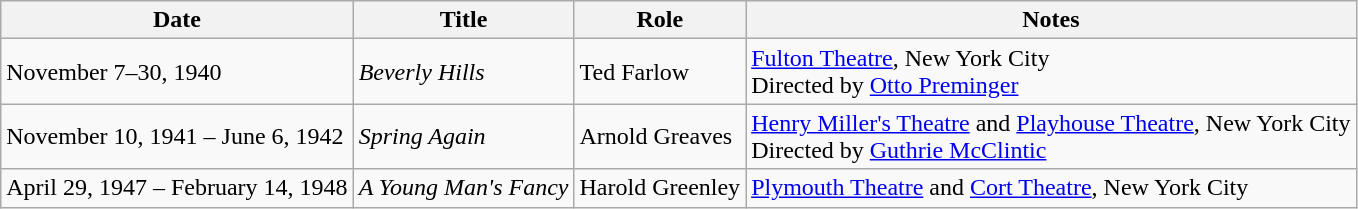<table class="wikitable">
<tr>
<th>Date</th>
<th>Title</th>
<th>Role</th>
<th>Notes</th>
</tr>
<tr>
<td>November 7–30, 1940</td>
<td><em>Beverly Hills</em></td>
<td>Ted Farlow</td>
<td><a href='#'>Fulton Theatre</a>, New York City<br>Directed by <a href='#'>Otto Preminger</a></td>
</tr>
<tr>
<td>November 10, 1941 – June 6, 1942</td>
<td><em>Spring Again</em></td>
<td>Arnold Greaves</td>
<td><a href='#'>Henry Miller's Theatre</a> and <a href='#'>Playhouse Theatre</a>, New York City<br>Directed by <a href='#'>Guthrie McClintic</a></td>
</tr>
<tr>
<td>April 29, 1947 – February 14, 1948</td>
<td><em>A Young Man's Fancy</em></td>
<td>Harold Greenley</td>
<td><a href='#'>Plymouth Theatre</a> and <a href='#'>Cort Theatre</a>, New York City</td>
</tr>
</table>
